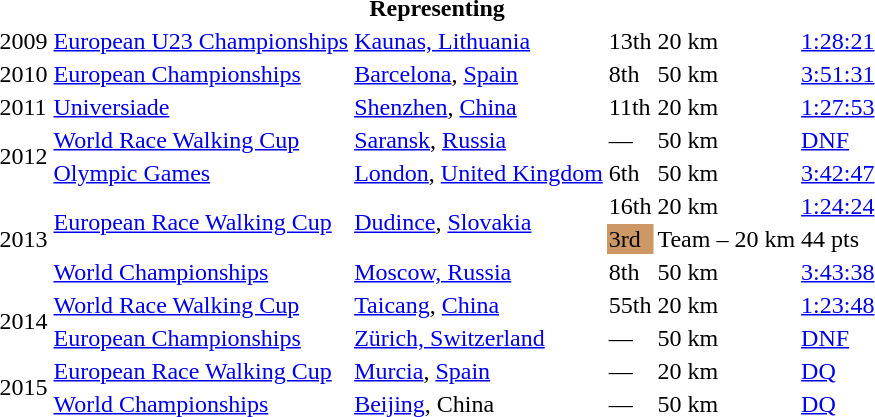<table>
<tr>
<th colspan="6">Representing </th>
</tr>
<tr>
<td>2009</td>
<td><a href='#'>European U23 Championships</a></td>
<td><a href='#'>Kaunas, Lithuania</a></td>
<td>13th</td>
<td>20 km</td>
<td><a href='#'>1:28:21</a></td>
</tr>
<tr>
<td>2010</td>
<td><a href='#'>European Championships</a></td>
<td><a href='#'>Barcelona</a>, <a href='#'>Spain</a></td>
<td>8th</td>
<td>50 km</td>
<td><a href='#'>3:51:31</a></td>
</tr>
<tr>
<td>2011</td>
<td><a href='#'>Universiade</a></td>
<td><a href='#'>Shenzhen</a>, <a href='#'>China</a></td>
<td>11th</td>
<td>20 km</td>
<td><a href='#'>1:27:53</a></td>
</tr>
<tr>
<td rowspan=2>2012</td>
<td><a href='#'>World Race Walking Cup</a></td>
<td><a href='#'>Saransk</a>, <a href='#'>Russia</a></td>
<td>—</td>
<td>50 km</td>
<td><a href='#'>DNF</a></td>
</tr>
<tr>
<td><a href='#'>Olympic Games</a></td>
<td><a href='#'>London</a>, <a href='#'>United Kingdom</a></td>
<td>6th</td>
<td>50 km</td>
<td><a href='#'>3:42:47</a></td>
</tr>
<tr>
<td rowspan=3>2013</td>
<td rowspan=2><a href='#'>European Race Walking Cup</a></td>
<td rowspan=2><a href='#'>Dudince</a>, <a href='#'>Slovakia</a></td>
<td>16th</td>
<td>20 km</td>
<td><a href='#'>1:24:24</a></td>
</tr>
<tr>
<td bgcolor="cc9966">3rd</td>
<td>Team – 20 km</td>
<td>44 pts</td>
</tr>
<tr>
<td><a href='#'>World Championships</a></td>
<td><a href='#'>Moscow, Russia</a></td>
<td>8th</td>
<td>50 km</td>
<td><a href='#'>3:43:38</a></td>
</tr>
<tr>
<td rowspan=2>2014</td>
<td><a href='#'>World Race Walking Cup</a></td>
<td><a href='#'>Taicang</a>, <a href='#'>China</a></td>
<td>55th</td>
<td>20 km</td>
<td><a href='#'>1:23:48</a></td>
</tr>
<tr>
<td><a href='#'>European Championships</a></td>
<td><a href='#'>Zürich, Switzerland</a></td>
<td>—</td>
<td>50 km</td>
<td><a href='#'>DNF</a></td>
</tr>
<tr>
<td rowspan=2>2015</td>
<td><a href='#'>European Race Walking Cup</a></td>
<td><a href='#'>Murcia</a>, <a href='#'>Spain</a></td>
<td>—</td>
<td>20 km</td>
<td><a href='#'>DQ</a></td>
</tr>
<tr>
<td><a href='#'>World Championships</a></td>
<td><a href='#'>Beijing</a>, China</td>
<td>—</td>
<td>50 km</td>
<td><a href='#'>DQ</a></td>
</tr>
</table>
